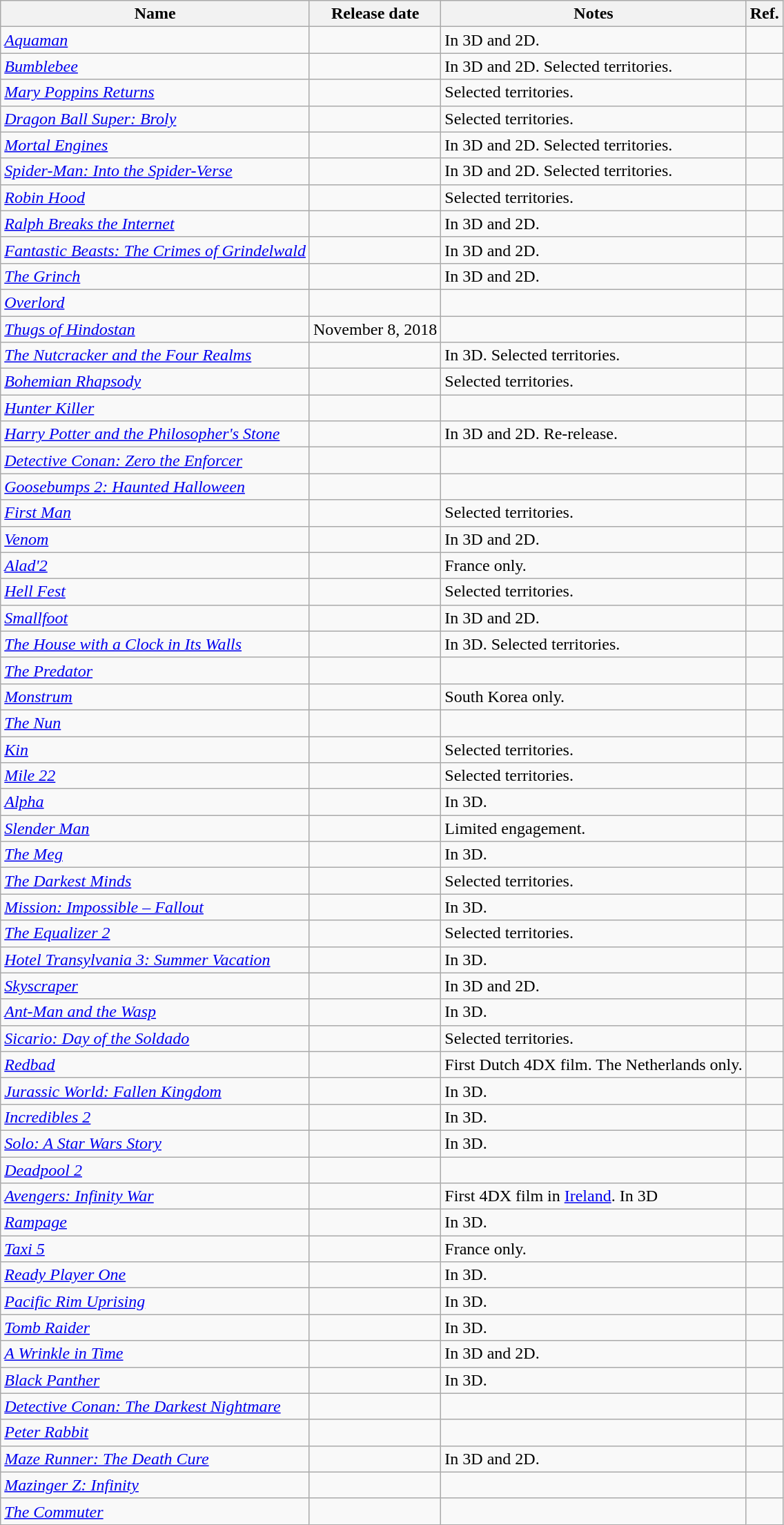<table class="wikitable sortable collapsible">
<tr>
<th scope="col">Name</th>
<th scope="col">Release date</th>
<th scope="col" class="unsortable">Notes</th>
<th scope="col" class="unsortable">Ref.</th>
</tr>
<tr>
<td><em><a href='#'>Aquaman</a></em></td>
<td align=center></td>
<td>In 3D and 2D.</td>
<td></td>
</tr>
<tr>
<td><em><a href='#'>Bumblebee</a></em></td>
<td align=center></td>
<td>In 3D and 2D. Selected territories.</td>
<td></td>
</tr>
<tr>
<td><em><a href='#'>Mary Poppins Returns</a></em></td>
<td align=center></td>
<td>Selected territories.</td>
<td></td>
</tr>
<tr>
<td><em><a href='#'>Dragon Ball Super: Broly</a></em></td>
<td align=center></td>
<td>Selected territories.</td>
<td></td>
</tr>
<tr>
<td><em><a href='#'>Mortal Engines</a></em></td>
<td align=center></td>
<td>In 3D and 2D. Selected territories.</td>
<td></td>
</tr>
<tr>
<td><em><a href='#'>Spider-Man: Into the Spider-Verse</a></em></td>
<td align=center></td>
<td>In 3D and 2D. Selected territories.</td>
<td></td>
</tr>
<tr>
<td><em><a href='#'>Robin Hood</a></em></td>
<td align=center></td>
<td>Selected territories.</td>
<td></td>
</tr>
<tr>
<td><em><a href='#'>Ralph Breaks the Internet</a></em></td>
<td align=center></td>
<td>In 3D and 2D.</td>
<td></td>
</tr>
<tr>
<td><em><a href='#'>Fantastic Beasts: The Crimes of Grindelwald</a></em></td>
<td align=center></td>
<td>In 3D and 2D.</td>
<td></td>
</tr>
<tr>
<td><em><a href='#'>The Grinch</a></em></td>
<td align=center></td>
<td>In 3D and 2D.</td>
<td></td>
</tr>
<tr>
<td><em><a href='#'>Overlord</a></em></td>
<td align=center></td>
<td></td>
<td></td>
</tr>
<tr>
<td><em><a href='#'>Thugs of Hindostan</a></em></td>
<td>November 8, 2018</td>
<td></td>
<td></td>
</tr>
<tr>
<td><em><a href='#'>The Nutcracker and the Four Realms</a></em></td>
<td align=center></td>
<td>In 3D. Selected territories.</td>
<td></td>
</tr>
<tr>
<td><em><a href='#'>Bohemian Rhapsody</a></em></td>
<td align=center></td>
<td>Selected territories.</td>
<td></td>
</tr>
<tr>
<td><em><a href='#'>Hunter Killer</a></em></td>
<td align=center></td>
<td></td>
<td></td>
</tr>
<tr>
<td><em><a href='#'>Harry Potter and the Philosopher's Stone</a></em></td>
<td align=center></td>
<td>In 3D and 2D. Re-release.</td>
<td></td>
</tr>
<tr>
<td><em><a href='#'>Detective Conan: Zero the Enforcer</a></em></td>
<td align=center></td>
<td></td>
<td></td>
</tr>
<tr>
<td><em><a href='#'>Goosebumps 2: Haunted Halloween</a></em></td>
<td align=center></td>
<td></td>
<td></td>
</tr>
<tr>
<td><em><a href='#'>First Man</a></em></td>
<td align=center></td>
<td>Selected territories.</td>
<td></td>
</tr>
<tr>
<td><em><a href='#'>Venom</a></em></td>
<td align=center></td>
<td>In 3D and 2D.</td>
<td></td>
</tr>
<tr>
<td><em><a href='#'>Alad'2</a></em></td>
<td align=center></td>
<td>France only.</td>
<td></td>
</tr>
<tr>
<td><em><a href='#'>Hell Fest</a></em></td>
<td align=center></td>
<td>Selected territories.</td>
<td></td>
</tr>
<tr>
<td><em><a href='#'>Smallfoot</a></em></td>
<td align=center></td>
<td>In 3D and 2D.</td>
<td></td>
</tr>
<tr>
<td><em><a href='#'>The House with a Clock in Its Walls</a></em></td>
<td align=center></td>
<td>In 3D. Selected territories.</td>
<td></td>
</tr>
<tr>
<td><em><a href='#'>The Predator</a></em></td>
<td align=center></td>
<td></td>
<td></td>
</tr>
<tr>
<td><em><a href='#'>Monstrum</a></em></td>
<td align=center></td>
<td>South Korea only.</td>
<td></td>
</tr>
<tr>
<td><em><a href='#'>The Nun</a></em></td>
<td align=center></td>
<td></td>
<td></td>
</tr>
<tr>
<td><em><a href='#'>Kin</a></em></td>
<td align=center></td>
<td>Selected territories.</td>
<td></td>
</tr>
<tr>
<td><em><a href='#'>Mile 22</a></em></td>
<td align=center></td>
<td>Selected territories.</td>
<td></td>
</tr>
<tr>
<td><em><a href='#'>Alpha</a></em></td>
<td align=center></td>
<td>In 3D.</td>
<td></td>
</tr>
<tr>
<td><em><a href='#'>Slender Man</a></em></td>
<td align=center></td>
<td>Limited engagement.</td>
<td></td>
</tr>
<tr>
<td><em><a href='#'>The Meg</a></em></td>
<td align=center></td>
<td>In 3D.</td>
<td></td>
</tr>
<tr>
<td><em><a href='#'>The Darkest Minds</a></em></td>
<td align=center></td>
<td>Selected territories.</td>
<td></td>
</tr>
<tr>
<td><em><a href='#'>Mission: Impossible – Fallout</a></em></td>
<td align=center></td>
<td>In 3D.</td>
<td></td>
</tr>
<tr>
<td><em><a href='#'>The Equalizer 2</a></em></td>
<td align=center></td>
<td>Selected territories.</td>
<td></td>
</tr>
<tr>
<td><em><a href='#'>Hotel Transylvania 3: Summer Vacation</a></em></td>
<td align=center></td>
<td>In 3D.</td>
<td></td>
</tr>
<tr>
<td><em><a href='#'>Skyscraper</a></em></td>
<td align=center></td>
<td>In 3D and 2D.</td>
<td></td>
</tr>
<tr>
<td><em><a href='#'>Ant-Man and the Wasp</a></em></td>
<td align=center></td>
<td>In 3D.</td>
<td></td>
</tr>
<tr>
<td><em><a href='#'>Sicario: Day of the Soldado</a></em></td>
<td align=center></td>
<td>Selected territories.</td>
<td></td>
</tr>
<tr>
<td><em><a href='#'>Redbad</a></em></td>
<td align=center></td>
<td>First Dutch 4DX film. The Netherlands only.</td>
<td></td>
</tr>
<tr>
<td><em><a href='#'>Jurassic World: Fallen Kingdom</a></em></td>
<td align=center></td>
<td>In 3D.</td>
<td></td>
</tr>
<tr>
<td><em><a href='#'>Incredibles 2</a></em></td>
<td align=center></td>
<td>In 3D.</td>
<td></td>
</tr>
<tr>
<td><em><a href='#'>Solo: A Star Wars Story</a></em></td>
<td align=center></td>
<td>In 3D.</td>
<td></td>
</tr>
<tr>
<td><em><a href='#'>Deadpool 2</a></em></td>
<td align=center></td>
<td></td>
<td></td>
</tr>
<tr>
<td><em><a href='#'>Avengers: Infinity War</a></em></td>
<td align=center></td>
<td>First 4DX film in <a href='#'>Ireland</a>. In 3D</td>
<td></td>
</tr>
<tr>
<td><em><a href='#'>Rampage</a></em></td>
<td align=center></td>
<td>In 3D.</td>
<td></td>
</tr>
<tr>
<td><em><a href='#'>Taxi 5</a></em></td>
<td align=center></td>
<td>France only.</td>
<td></td>
</tr>
<tr>
<td><em><a href='#'>Ready Player One</a></em></td>
<td align=center></td>
<td>In 3D.</td>
<td></td>
</tr>
<tr>
<td><em><a href='#'>Pacific Rim Uprising</a></em></td>
<td align=center></td>
<td>In 3D.</td>
<td></td>
</tr>
<tr>
<td><em><a href='#'>Tomb Raider</a></em></td>
<td align=center></td>
<td>In 3D.</td>
<td></td>
</tr>
<tr>
<td><em><a href='#'>A Wrinkle in Time</a></em></td>
<td align=center></td>
<td>In 3D and 2D.</td>
<td></td>
</tr>
<tr>
<td><em><a href='#'>Black Panther</a></em></td>
<td align=center></td>
<td>In 3D.</td>
<td></td>
</tr>
<tr>
<td><em><a href='#'>Detective Conan: The Darkest Nightmare</a></em></td>
<td align=center></td>
<td></td>
<td></td>
</tr>
<tr>
<td><em><a href='#'>Peter Rabbit</a></em></td>
<td align=center></td>
<td></td>
<td></td>
</tr>
<tr>
<td><em><a href='#'>Maze Runner: The Death Cure</a></em></td>
<td align=center></td>
<td>In 3D and 2D.</td>
<td></td>
</tr>
<tr>
<td><em><a href='#'>Mazinger Z: Infinity</a></em></td>
<td align=center></td>
<td></td>
<td></td>
</tr>
<tr>
<td><em><a href='#'>The Commuter</a></em></td>
<td align=center></td>
<td></td>
<td></td>
</tr>
</table>
